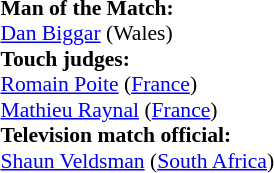<table width=100% style="font-size: 90%">
<tr>
<td><br><strong>Man of the Match:</strong>
<br><a href='#'>Dan Biggar</a> (Wales)<br><strong>Touch judges:</strong>
<br><a href='#'>Romain Poite</a> (<a href='#'>France</a>)
<br><a href='#'>Mathieu Raynal</a> (<a href='#'>France</a>)
<br><strong>Television match official:</strong>
<br><a href='#'>Shaun Veldsman</a> (<a href='#'>South Africa</a>)</td>
</tr>
</table>
